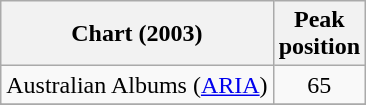<table class="wikitable sortable">
<tr>
<th>Chart (2003)</th>
<th>Peak<br>position</th>
</tr>
<tr>
<td>Australian Albums (<a href='#'>ARIA</a>)</td>
<td align="center">65</td>
</tr>
<tr>
</tr>
<tr>
</tr>
<tr>
</tr>
</table>
